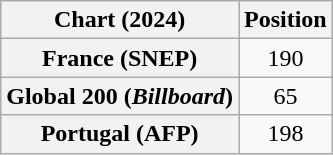<table class="wikitable sortable plainrowheaders" style="text-align:center">
<tr>
<th scope="col">Chart (2024)</th>
<th scope="col">Position</th>
</tr>
<tr>
<th scope="row">France (SNEP)</th>
<td>190</td>
</tr>
<tr>
<th scope="row">Global 200 (<em>Billboard</em>)</th>
<td>65</td>
</tr>
<tr>
<th scope="row">Portugal (AFP)</th>
<td>198</td>
</tr>
</table>
